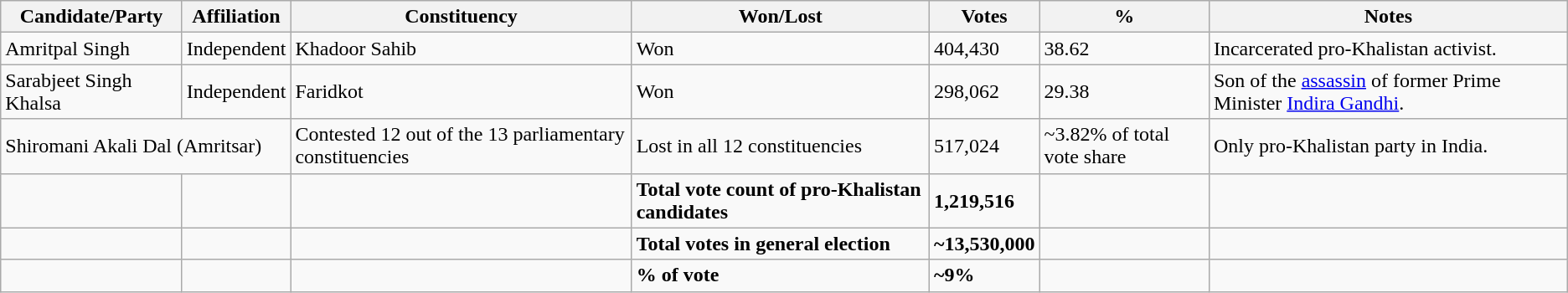<table class="wikitable">
<tr>
<th>Candidate/Party</th>
<th>Affiliation</th>
<th>Constituency</th>
<th>Won/Lost</th>
<th>Votes</th>
<th>%</th>
<th>Notes</th>
</tr>
<tr>
<td>Amritpal Singh</td>
<td>Independent</td>
<td>Khadoor Sahib</td>
<td>Won</td>
<td>404,430</td>
<td>38.62</td>
<td>Incarcerated pro-Khalistan activist.</td>
</tr>
<tr>
<td>Sarabjeet Singh Khalsa</td>
<td>Independent</td>
<td>Faridkot</td>
<td>Won</td>
<td>298,062</td>
<td>29.38</td>
<td>Son of the <a href='#'>assassin</a> of former Prime Minister <a href='#'>Indira Gandhi</a>.</td>
</tr>
<tr>
<td colspan="2">Shiromani Akali Dal (Amritsar)</td>
<td>Contested 12 out of the 13 parliamentary constituencies</td>
<td>Lost in all 12 constituencies</td>
<td>517,024</td>
<td>~3.82% of total vote share</td>
<td>Only pro-Khalistan party in India.</td>
</tr>
<tr>
<td></td>
<td></td>
<td></td>
<td><strong>Total vote count of pro-Khalistan candidates</strong></td>
<td><strong>1,219,516</strong></td>
<td></td>
<td></td>
</tr>
<tr>
<td></td>
<td></td>
<td></td>
<td><strong>Total votes in general election</strong></td>
<td><strong>~13,530,000</strong></td>
<td></td>
<td></td>
</tr>
<tr>
<td></td>
<td></td>
<td></td>
<td><strong>% of vote</strong></td>
<td><strong>~9%</strong></td>
<td></td>
<td></td>
</tr>
</table>
